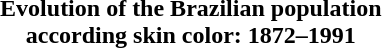<table style="float:right; margin:1em 1em 1em 0;">
<tr>
<th colspan="2">Evolution of the Brazilian population<br>according skin color: 1872–1991<br></th>
</tr>
<tr style="text-align:center;">
<td></td>
</tr>
<tr style="text-align:center;">
<td></td>
</tr>
</table>
